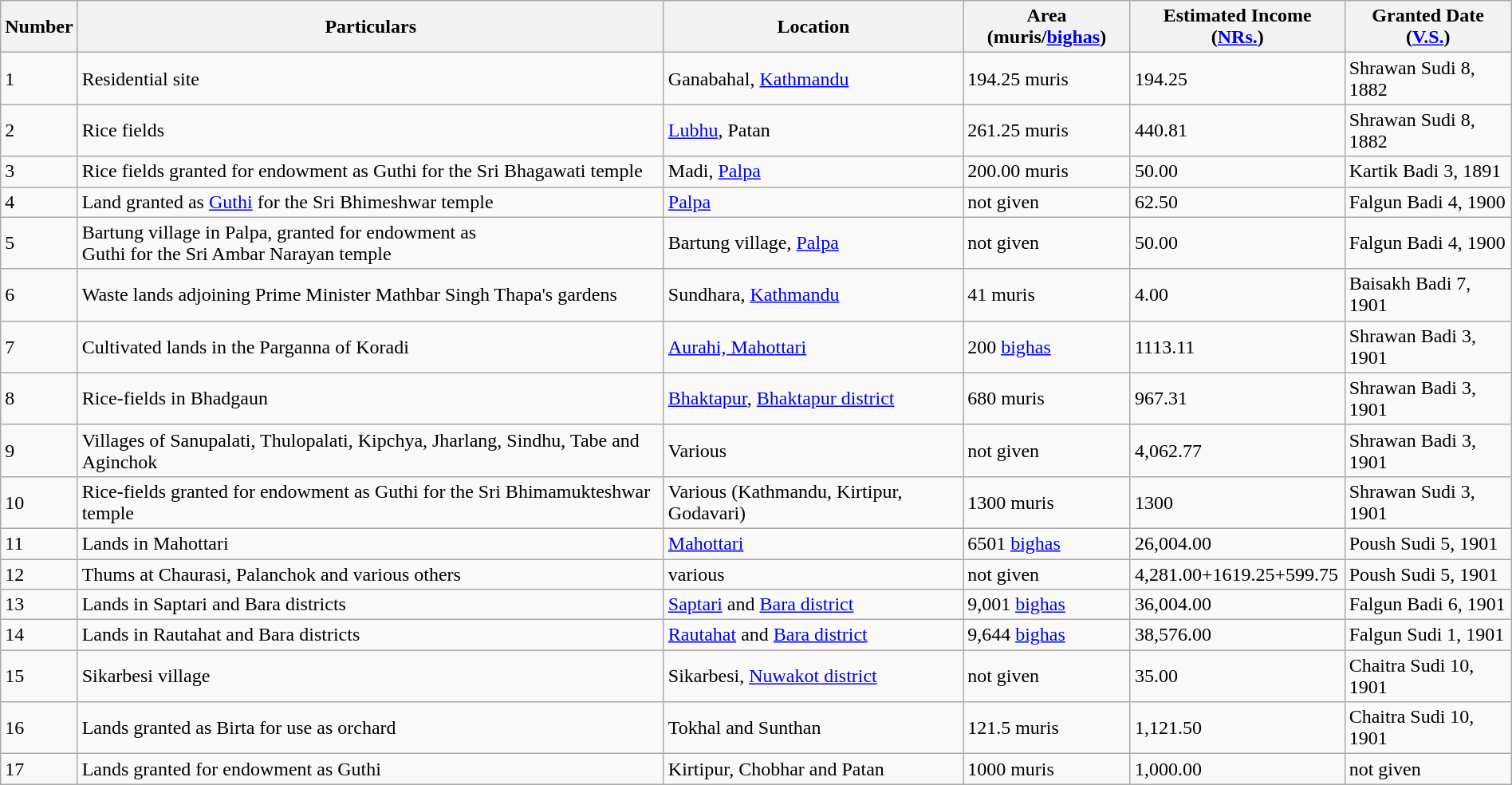<table class="wikitable sortable" style="margin:auto; margin:auto;">
<tr>
<th>Number</th>
<th>Particulars</th>
<th>Location</th>
<th>Area (muris/<a href='#'>bighas</a>)</th>
<th>Estimated Income (<a href='#'>NRs.</a>)</th>
<th>Granted Date (<a href='#'>V.S.</a>)</th>
</tr>
<tr>
<td>1</td>
<td>Residential site</td>
<td>Ganabahal, <a href='#'>Kathmandu</a></td>
<td>194.25 muris</td>
<td>194.25</td>
<td>Shrawan Sudi 8, 1882</td>
</tr>
<tr>
<td>2</td>
<td>Rice fields</td>
<td><a href='#'>Lubhu</a>, Patan</td>
<td>261.25 muris</td>
<td>440.81</td>
<td>Shrawan Sudi 8, 1882</td>
</tr>
<tr>
<td>3</td>
<td>Rice fields granted for endowment as Guthi for the Sri Bhagawati temple</td>
<td>Madi, <a href='#'>Palpa</a></td>
<td>200.00 muris</td>
<td>50.00</td>
<td>Kartik Badi 3, 1891</td>
</tr>
<tr>
<td>4</td>
<td>Land granted as <a href='#'>Guthi</a> for the Sri Bhimeshwar temple</td>
<td><a href='#'>Palpa</a></td>
<td>not given</td>
<td>62.50</td>
<td>Falgun Badi 4, 1900</td>
</tr>
<tr>
<td>5</td>
<td>Bartung village in Palpa, granted for endowment as<br>Guthi for the Sri Ambar Narayan temple</td>
<td>Bartung village, <a href='#'>Palpa</a></td>
<td>not given</td>
<td>50.00</td>
<td>Falgun Badi 4, 1900</td>
</tr>
<tr>
<td>6</td>
<td>Waste lands adjoining Prime Minister Mathbar Singh Thapa's gardens</td>
<td>Sundhara, <a href='#'>Kathmandu</a></td>
<td>41 muris</td>
<td>4.00</td>
<td>Baisakh Badi 7, 1901</td>
</tr>
<tr>
<td>7</td>
<td>Cultivated lands in the Parganna of Koradi</td>
<td><a href='#'>Aurahi, Mahottari</a></td>
<td>200 <a href='#'>bighas</a></td>
<td>1113.11</td>
<td>Shrawan Badi 3, 1901</td>
</tr>
<tr>
<td>8</td>
<td>Rice-fields in Bhadgaun</td>
<td><a href='#'>Bhaktapur</a>, <a href='#'>Bhaktapur district</a></td>
<td>680 muris</td>
<td>967.31</td>
<td>Shrawan Badi 3, 1901</td>
</tr>
<tr>
<td>9</td>
<td>Villages of Sanupalati, Thulopalati, Kipchya, Jharlang, Sindhu, Tabe and Aginchok</td>
<td>Various</td>
<td>not given</td>
<td>4,062.77</td>
<td>Shrawan Badi 3, 1901</td>
</tr>
<tr>
<td>10</td>
<td>Rice-fields granted for endowment as Guthi for the Sri Bhimamukteshwar temple</td>
<td>Various (Kathmandu, Kirtipur, Godavari)</td>
<td>1300 muris</td>
<td>1300</td>
<td>Shrawan Sudi 3, 1901</td>
</tr>
<tr>
<td>11</td>
<td>Lands in Mahottari</td>
<td><a href='#'>Mahottari</a></td>
<td>6501 <a href='#'>bighas</a></td>
<td>26,004.00</td>
<td>Poush Sudi 5, 1901</td>
</tr>
<tr>
<td>12</td>
<td>Thums at Chaurasi, Palanchok and various others</td>
<td>various</td>
<td>not given</td>
<td>4,281.00+1619.25+599.75</td>
<td>Poush Sudi 5, 1901</td>
</tr>
<tr>
<td>13</td>
<td>Lands in Saptari and Bara districts</td>
<td><a href='#'>Saptari</a> and <a href='#'>Bara district</a></td>
<td>9,001 <a href='#'>bighas</a></td>
<td>36,004.00</td>
<td>Falgun Badi 6, 1901</td>
</tr>
<tr>
<td>14</td>
<td>Lands in Rautahat and Bara districts</td>
<td><a href='#'>Rautahat</a> and <a href='#'>Bara district</a></td>
<td>9,644 <a href='#'>bighas</a></td>
<td>38,576.00</td>
<td>Falgun Sudi 1, 1901</td>
</tr>
<tr>
<td>15</td>
<td>Sikarbesi village</td>
<td>Sikarbesi, <a href='#'>Nuwakot district</a></td>
<td>not given</td>
<td>35.00</td>
<td>Chaitra Sudi 10, 1901</td>
</tr>
<tr>
<td>16</td>
<td>Lands granted as Birta for use as orchard</td>
<td>Tokhal and Sunthan</td>
<td>121.5 muris</td>
<td>1,121.50</td>
<td>Chaitra Sudi 10, 1901</td>
</tr>
<tr>
<td>17</td>
<td>Lands granted for endowment as Guthi</td>
<td>Kirtipur, Chobhar and Patan</td>
<td>1000 muris</td>
<td>1,000.00</td>
<td>not given</td>
</tr>
</table>
